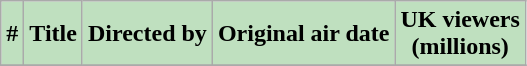<table class="wikitable plainrowheaders" style="background:#FFFFFF;">
<tr>
<th style="background: #bfe0bf;">#</th>
<th style="background: #bfe0bf;">Title</th>
<th style="background: #bfe0bf;">Directed by</th>
<th style="background: #bfe0bf;">Original air date</th>
<th style="background: #bfe0bf;">UK viewers<br>(millions)</th>
</tr>
<tr>
</tr>
</table>
